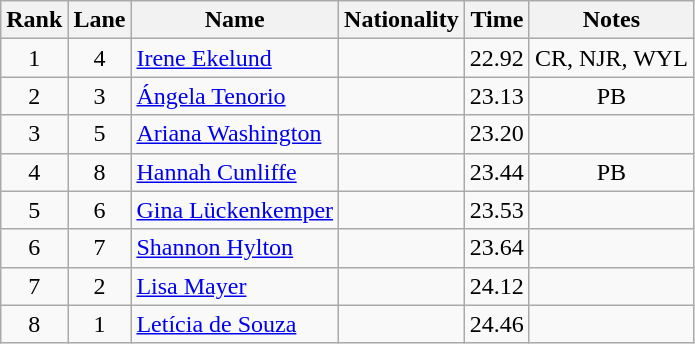<table class="wikitable sortable" style="text-align:center">
<tr>
<th>Rank</th>
<th>Lane</th>
<th>Name</th>
<th>Nationality</th>
<th>Time</th>
<th>Notes</th>
</tr>
<tr>
<td>1</td>
<td>4</td>
<td align=left><a href='#'>Irene Ekelund</a></td>
<td align=left></td>
<td>22.92</td>
<td>CR, NJR, WYL</td>
</tr>
<tr>
<td>2</td>
<td>3</td>
<td align=left><a href='#'>Ángela Tenorio</a></td>
<td align=left></td>
<td>23.13</td>
<td>PB</td>
</tr>
<tr>
<td>3</td>
<td>5</td>
<td align=left><a href='#'>Ariana Washington</a></td>
<td align=left></td>
<td>23.20</td>
<td></td>
</tr>
<tr>
<td>4</td>
<td>8</td>
<td align=left><a href='#'>Hannah Cunliffe</a></td>
<td align=left></td>
<td>23.44</td>
<td>PB</td>
</tr>
<tr>
<td>5</td>
<td>6</td>
<td align=left><a href='#'>Gina Lückenkemper</a></td>
<td align=left></td>
<td>23.53</td>
<td></td>
</tr>
<tr>
<td>6</td>
<td>7</td>
<td align=left><a href='#'>Shannon Hylton</a></td>
<td align=left></td>
<td>23.64</td>
<td></td>
</tr>
<tr>
<td>7</td>
<td>2</td>
<td align=left><a href='#'>Lisa Mayer</a></td>
<td align=left></td>
<td>24.12</td>
<td></td>
</tr>
<tr>
<td>8</td>
<td>1</td>
<td align=left><a href='#'>Letícia de Souza</a></td>
<td align=left></td>
<td>24.46</td>
<td></td>
</tr>
</table>
